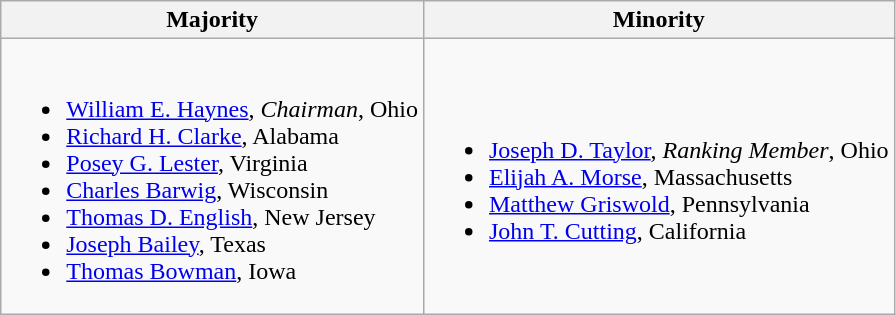<table class=wikitable>
<tr>
<th>Majority</th>
<th>Minority</th>
</tr>
<tr>
<td><br><ul><li><a href='#'>William E. Haynes</a>, <em>Chairman</em>, Ohio</li><li><a href='#'>Richard H. Clarke</a>, Alabama</li><li><a href='#'>Posey G. Lester</a>, Virginia</li><li><a href='#'>Charles Barwig</a>, Wisconsin</li><li><a href='#'>Thomas D. English</a>, New Jersey</li><li><a href='#'>Joseph Bailey</a>, Texas</li><li><a href='#'>Thomas Bowman</a>, Iowa</li></ul></td>
<td><br><ul><li><a href='#'>Joseph D. Taylor</a>, <em>Ranking Member</em>, Ohio</li><li><a href='#'>Elijah A. Morse</a>, Massachusetts</li><li><a href='#'>Matthew Griswold</a>, Pennsylvania</li><li><a href='#'>John T. Cutting</a>, California</li></ul></td>
</tr>
</table>
